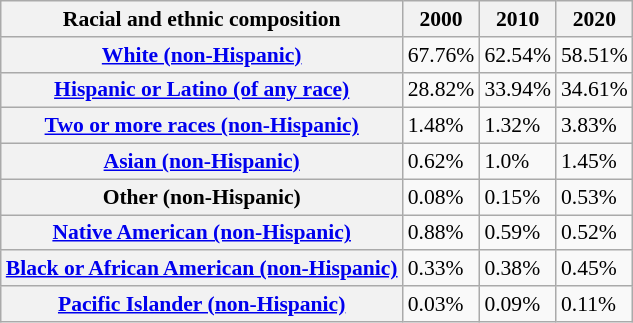<table class="wikitable sortable collapsible" style="font-size: 90%;">
<tr>
<th>Racial and ethnic composition</th>
<th>2000</th>
<th>2010</th>
<th>2020</th>
</tr>
<tr>
<th><a href='#'>White (non-Hispanic)</a></th>
<td>67.76%</td>
<td>62.54%</td>
<td>58.51%</td>
</tr>
<tr>
<th><a href='#'>Hispanic or Latino (of any race)</a></th>
<td>28.82%</td>
<td>33.94%</td>
<td>34.61%</td>
</tr>
<tr>
<th><a href='#'>Two or more races (non-Hispanic)</a></th>
<td>1.48%</td>
<td>1.32%</td>
<td>3.83%</td>
</tr>
<tr>
<th><a href='#'>Asian (non-Hispanic)</a></th>
<td>0.62%</td>
<td>1.0%</td>
<td>1.45%</td>
</tr>
<tr>
<th>Other (non-Hispanic)</th>
<td>0.08%</td>
<td>0.15%</td>
<td>0.53%</td>
</tr>
<tr>
<th><a href='#'>Native American (non-Hispanic)</a></th>
<td>0.88%</td>
<td>0.59%</td>
<td>0.52%</td>
</tr>
<tr>
<th><a href='#'>Black or African American (non-Hispanic)</a></th>
<td>0.33%</td>
<td>0.38%</td>
<td>0.45%</td>
</tr>
<tr>
<th><a href='#'>Pacific Islander (non-Hispanic)</a></th>
<td>0.03%</td>
<td>0.09%</td>
<td>0.11%</td>
</tr>
</table>
